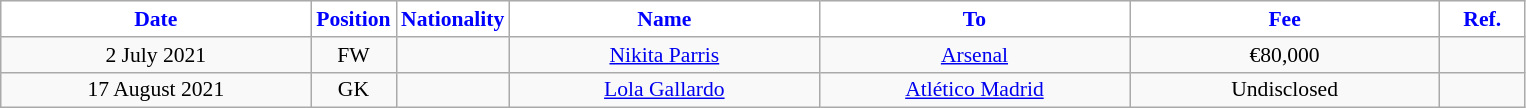<table class="wikitable" style="text-align:center; font-size:90%; ">
<tr>
<th style="background:#FFFFFF; color:blue; width:200px;">Date</th>
<th style="background:#FFFFFF; color:blue; width:50px;">Position</th>
<th style="background:#FFFFFF; color:blue; width:50px;">Nationality</th>
<th style="background:#FFFFFF; color:blue; width:200px;">Name</th>
<th style="background:#FFFFFF; color:blue; width:200px;">To</th>
<th style="background:#FFFFFF; color:blue; width:200px;">Fee</th>
<th style="background:#FFFFFF; color:blue; width:50px;">Ref.</th>
</tr>
<tr>
<td>2 July 2021</td>
<td>FW</td>
<td></td>
<td><a href='#'>Nikita Parris</a></td>
<td><a href='#'>Arsenal</a></td>
<td>€80,000</td>
<td></td>
</tr>
<tr>
<td>17 August 2021</td>
<td>GK</td>
<td></td>
<td><a href='#'>Lola Gallardo</a></td>
<td><a href='#'>Atlético Madrid</a></td>
<td>Undisclosed</td>
<td></td>
</tr>
</table>
